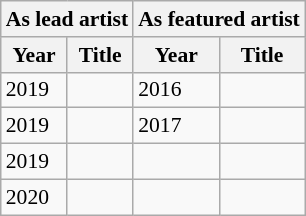<table class="wikitable sortable" style="font-size: 90%">
<tr>
<th colspan="2">As lead artist</th>
<th colspan="2">As featured artist</th>
</tr>
<tr>
<th>Year</th>
<th>Title</th>
<th>Year</th>
<th>Title</th>
</tr>
<tr>
<td>2019</td>
<td></td>
<td>2016</td>
<td></td>
</tr>
<tr>
<td>2019</td>
<td></td>
<td>2017</td>
<td></td>
</tr>
<tr>
<td>2019</td>
<td></td>
<td></td>
<td></td>
</tr>
<tr>
<td>2020</td>
<td></td>
<td></td>
<td></td>
</tr>
</table>
